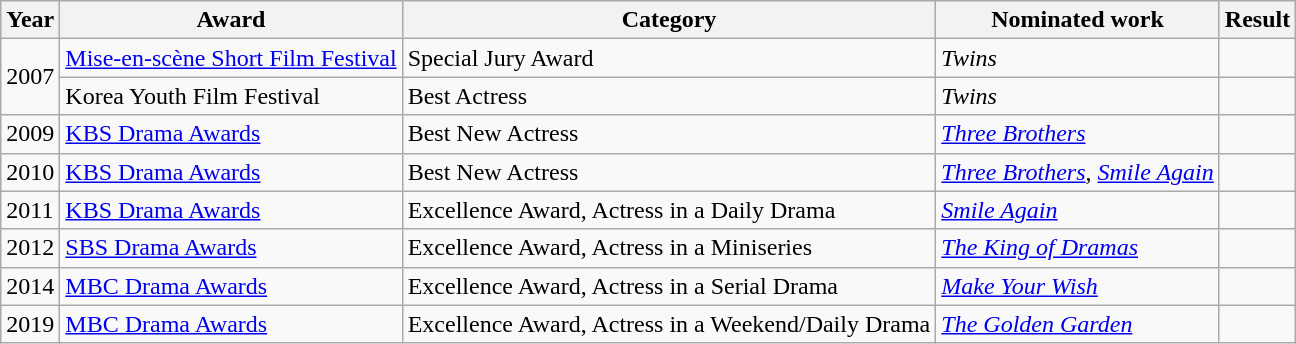<table class = "wikitable">
<tr>
<th>Year</th>
<th>Award</th>
<th>Category</th>
<th>Nominated work</th>
<th>Result</th>
</tr>
<tr>
<td rowspan=2>2007</td>
<td><a href='#'>Mise-en-scène Short Film Festival</a></td>
<td>Special Jury Award</td>
<td><em>Twins</em></td>
<td></td>
</tr>
<tr>
<td>Korea Youth Film Festival</td>
<td>Best Actress</td>
<td><em>Twins</em></td>
<td></td>
</tr>
<tr>
<td>2009</td>
<td><a href='#'>KBS Drama Awards</a></td>
<td>Best New Actress</td>
<td><em><a href='#'>Three Brothers</a></em></td>
<td></td>
</tr>
<tr>
<td>2010</td>
<td><a href='#'>KBS Drama Awards</a></td>
<td>Best New Actress</td>
<td><em><a href='#'>Three Brothers</a></em>, <em><a href='#'>Smile Again</a></em></td>
<td></td>
</tr>
<tr>
<td>2011</td>
<td><a href='#'>KBS Drama Awards</a></td>
<td>Excellence Award, Actress in a Daily Drama</td>
<td><em><a href='#'>Smile Again</a></em></td>
<td></td>
</tr>
<tr>
<td>2012</td>
<td><a href='#'>SBS Drama Awards</a></td>
<td>Excellence Award, Actress in a Miniseries</td>
<td><em><a href='#'>The King of Dramas</a></em></td>
<td></td>
</tr>
<tr>
<td>2014</td>
<td><a href='#'>MBC Drama Awards</a></td>
<td>Excellence Award, Actress in a Serial Drama</td>
<td><em><a href='#'>Make Your Wish</a></em></td>
<td></td>
</tr>
<tr>
<td>2019</td>
<td><a href='#'>MBC Drama Awards</a></td>
<td>Excellence Award, Actress in a Weekend/Daily Drama</td>
<td><em><a href='#'>The Golden Garden</a></em></td>
<td></td>
</tr>
</table>
